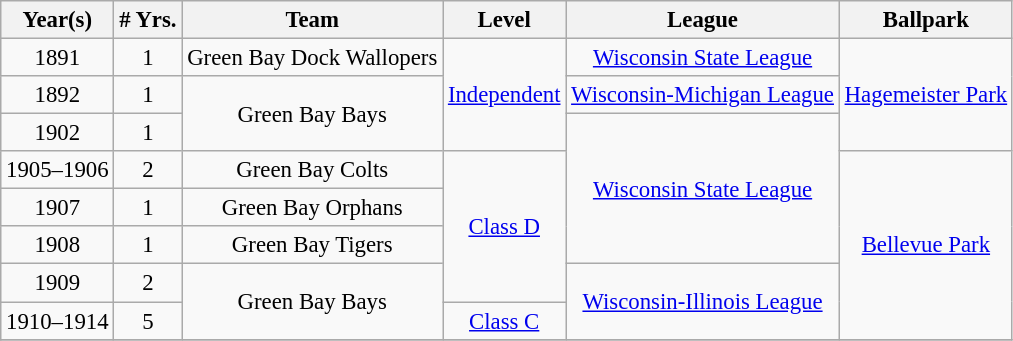<table class="wikitable" style="text-align:center; font-size: 95%;">
<tr>
<th>Year(s)</th>
<th># Yrs.</th>
<th>Team</th>
<th>Level</th>
<th>League</th>
<th>Ballpark</th>
</tr>
<tr align=center>
<td>1891</td>
<td>1</td>
<td>Green Bay Dock Wallopers</td>
<td rowspan=3><a href='#'>Independent</a></td>
<td><a href='#'>Wisconsin State League</a></td>
<td rowspan=3><a href='#'>Hagemeister Park</a></td>
</tr>
<tr align=center>
<td>1892</td>
<td>1</td>
<td rowspan=2>Green Bay Bays</td>
<td><a href='#'>Wisconsin-Michigan League</a></td>
</tr>
<tr align=center>
<td>1902</td>
<td>1</td>
<td rowspan=4><a href='#'>Wisconsin State League</a></td>
</tr>
<tr align=center>
<td>1905–1906</td>
<td>2</td>
<td>Green Bay Colts</td>
<td rowspan=4><a href='#'>Class D</a></td>
<td rowspan=5><a href='#'>Bellevue Park</a></td>
</tr>
<tr align=center>
<td>1907</td>
<td>1</td>
<td>Green Bay Orphans</td>
</tr>
<tr align=center>
<td>1908</td>
<td>1</td>
<td>Green Bay Tigers</td>
</tr>
<tr align=center>
<td>1909</td>
<td>2</td>
<td rowspan=2>Green Bay Bays</td>
<td rowspan=2><a href='#'>Wisconsin-Illinois League</a></td>
</tr>
<tr align=center>
<td>1910–1914</td>
<td>5</td>
<td><a href='#'>Class C</a></td>
</tr>
<tr align=center>
</tr>
</table>
